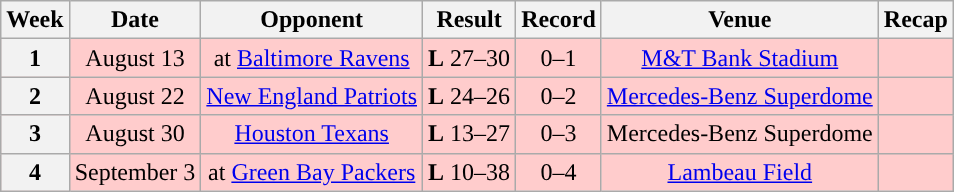<table class="wikitable" style="text-align:center">
<tr>
<th>Week</th>
<th>Date</th>
<th>Opponent</th>
<th>Result</th>
<th>Record</th>
<th>Venue</th>
<th>Recap</th>
</tr>
<tr style="background:#fcc">
<th>1</th>
<td>August 13</td>
<td>at <a href='#'>Baltimore Ravens</a></td>
<td><strong>L</strong> 27–30</td>
<td>0–1</td>
<td><a href='#'>M&T Bank Stadium</a></td>
<td></td>
</tr>
<tr style="background:#fcc">
<th>2</th>
<td>August 22</td>
<td><a href='#'>New England Patriots</a></td>
<td><strong>L</strong> 24–26</td>
<td>0–2</td>
<td><a href='#'>Mercedes-Benz Superdome</a></td>
<td></td>
</tr>
<tr style="background:#fcc">
<th>3</th>
<td>August 30</td>
<td><a href='#'>Houston Texans</a></td>
<td><strong>L</strong> 13–27</td>
<td>0–3</td>
<td>Mercedes-Benz Superdome</td>
<td></td>
</tr>
<tr style="background:#fcc">
<th>4</th>
<td>September 3</td>
<td>at <a href='#'>Green Bay Packers</a></td>
<td><strong>L</strong> 10–38</td>
<td>0–4</td>
<td><a href='#'>Lambeau Field</a></td>
<td></td>
</tr>
</table>
